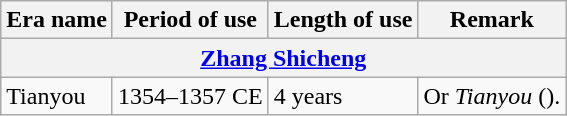<table class="wikitable">
<tr>
<th>Era name</th>
<th>Period of use</th>
<th>Length of use</th>
<th>Remark</th>
</tr>
<tr>
<th colspan="4"><a href='#'>Zhang Shicheng</a><br></th>
</tr>
<tr>
<td>Tianyou<br></td>
<td>1354–1357 CE</td>
<td>4 years</td>
<td>Or <em>Tianyou</em> ().</td>
</tr>
</table>
